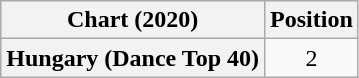<table class="wikitable plainrowheaders" style="text-align:center">
<tr>
<th scope="col">Chart (2020)</th>
<th scope="col">Position</th>
</tr>
<tr>
<th scope="row">Hungary (Dance Top 40)</th>
<td>2</td>
</tr>
</table>
